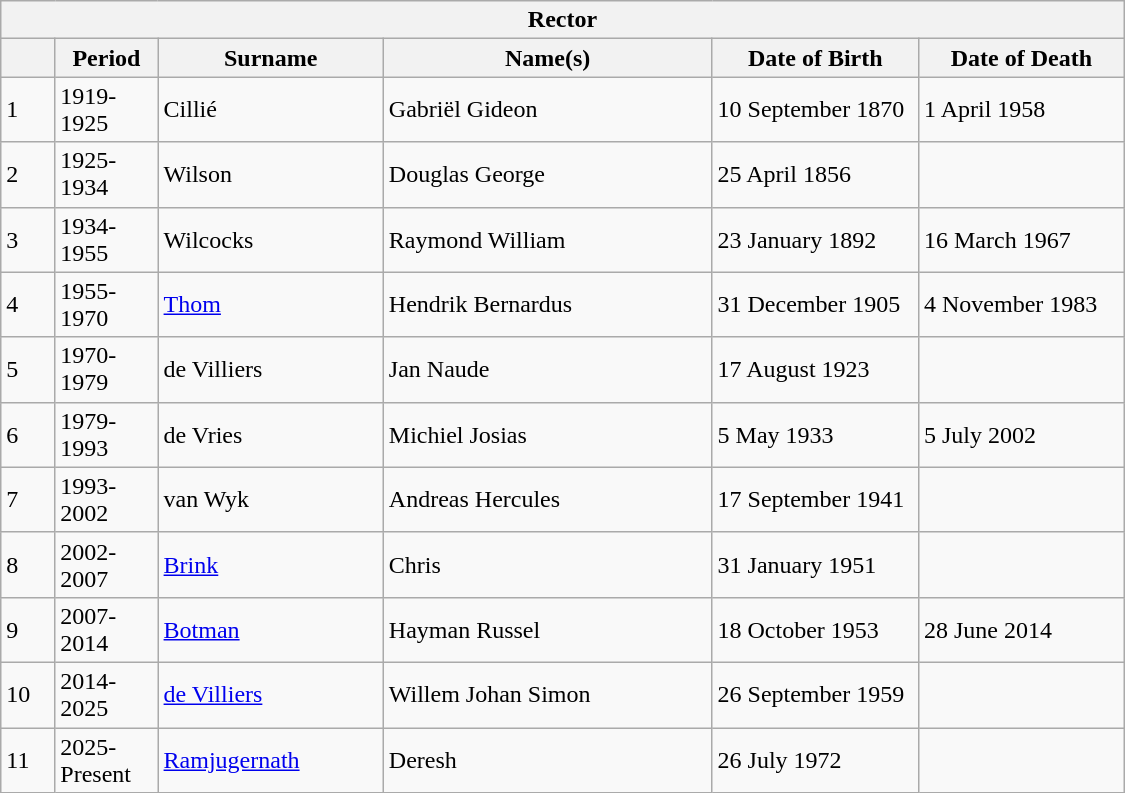<table class="wikitable sortable" width="750px" style="border:" 1px>
<tr>
<th colspan="8">Rector</th>
</tr>
<tr>
<th style="white-space: nowrap;" width="45"></th>
<th width="80">Period</th>
<th width="210">Surname</th>
<th width="400">Name(s)</th>
<th width="210">Date of Birth</th>
<th width="210">Date of Death</th>
</tr>
<tr>
<td>1</td>
<td>1919-1925</td>
<td>Cillié</td>
<td>Gabriël Gideon</td>
<td>10 September 1870</td>
<td>1 April 1958</td>
</tr>
<tr>
<td>2</td>
<td>1925-1934</td>
<td>Wilson</td>
<td>Douglas George</td>
<td>25 April 1856</td>
<td></td>
</tr>
<tr>
<td>3</td>
<td>1934-1955</td>
<td>Wilcocks</td>
<td>Raymond William</td>
<td>23 January 1892</td>
<td>16 March 1967</td>
</tr>
<tr>
<td>4</td>
<td>1955-1970</td>
<td><a href='#'>Thom</a></td>
<td>Hendrik Bernardus</td>
<td>31 December 1905</td>
<td>4 November 1983</td>
</tr>
<tr>
<td>5</td>
<td>1970-1979</td>
<td>de Villiers</td>
<td>Jan Naude</td>
<td>17 August 1923</td>
<td></td>
</tr>
<tr>
<td>6</td>
<td>1979-1993</td>
<td>de Vries</td>
<td>Michiel Josias</td>
<td>5 May 1933</td>
<td>5 July 2002</td>
</tr>
<tr>
<td>7</td>
<td>1993-2002</td>
<td>van Wyk</td>
<td>Andreas Hercules</td>
<td>17 September 1941</td>
<td></td>
</tr>
<tr>
<td>8</td>
<td>2002-2007</td>
<td><a href='#'>Brink</a></td>
<td>Chris</td>
<td>31 January 1951</td>
<td></td>
</tr>
<tr>
<td>9</td>
<td>2007-2014</td>
<td><a href='#'>Botman</a></td>
<td>Hayman Russel</td>
<td>18 October 1953</td>
<td>28 June 2014</td>
</tr>
<tr>
<td>10</td>
<td>2014-2025</td>
<td><a href='#'>de Villiers</a></td>
<td>Willem Johan Simon</td>
<td>26 September 1959</td>
<td></td>
</tr>
<tr>
<td>11</td>
<td>2025-Present</td>
<td><a href='#'>Ramjugernath</a></td>
<td>Deresh</td>
<td>26 July 1972</td>
<td></td>
</tr>
</table>
